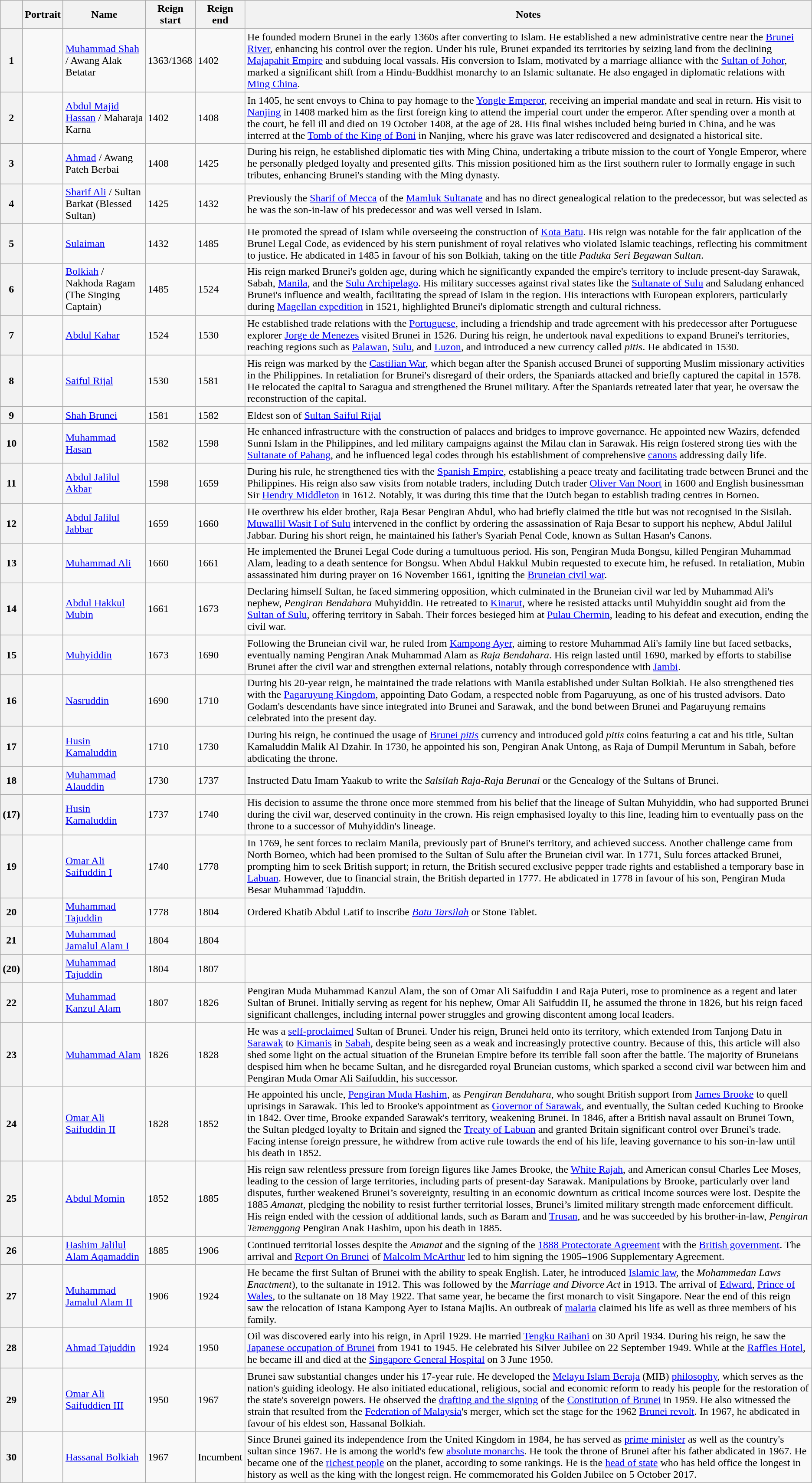<table class="wikitable">
<tr>
<th></th>
<th>Portrait</th>
<th>Name</th>
<th>Reign start</th>
<th>Reign end</th>
<th>Notes</th>
</tr>
<tr>
<th>1</th>
<td></td>
<td><a href='#'>Muhammad Shah</a> / Awang Alak Betatar</td>
<td>1363/1368</td>
<td>1402</td>
<td>He founded modern Brunei in the early 1360s after converting to Islam. He established a new administrative centre near the <a href='#'>Brunei River</a>, enhancing his control over the region. Under his rule, Brunei expanded its territories by seizing land from the declining <a href='#'>Majapahit Empire</a> and subduing local vassals. His conversion to Islam, motivated by a marriage alliance with the <a href='#'>Sultan of Johor</a>, marked a significant shift from a Hindu-Buddhist monarchy to an Islamic sultanate. He also engaged in diplomatic relations with <a href='#'>Ming China</a>.</td>
</tr>
<tr>
<th>2</th>
<td></td>
<td><a href='#'>Abdul Majid Hassan</a> / Maharaja Karna</td>
<td>1402</td>
<td>1408</td>
<td>In 1405, he sent envoys to China to pay homage to the <a href='#'>Yongle Emperor</a>, receiving an imperial mandate and seal in return. His visit to <a href='#'>Nanjing</a> in 1408 marked him as the first foreign king to attend the imperial court under the emperor. After spending over a month at the court, he fell ill and died on 19 October 1408, at the age of 28. His final wishes included being buried in China, and he was interred at the <a href='#'>Tomb of the King of Boni</a> in Nanjing, where his grave was later rediscovered and designated a historical site.</td>
</tr>
<tr>
<th>3</th>
<td></td>
<td><a href='#'>Ahmad</a> / Awang Pateh Berbai</td>
<td>1408</td>
<td>1425</td>
<td>During his reign, he established diplomatic ties with Ming China, undertaking a tribute mission to the court of Yongle Emperor, where he personally pledged loyalty and presented gifts. This mission positioned him as the first southern ruler to formally engage in such tributes, enhancing Brunei's standing with the Ming dynasty.</td>
</tr>
<tr>
<th>4</th>
<td></td>
<td><a href='#'>Sharif Ali</a> / Sultan Barkat (Blessed Sultan)</td>
<td>1425</td>
<td>1432</td>
<td>Previously the <a href='#'>Sharif of Mecca</a> of the <a href='#'>Mamluk Sultanate</a> and has no direct genealogical relation to the predecessor, but was selected as he was the son-in-law of his predecessor and was well versed in Islam.</td>
</tr>
<tr>
<th>5</th>
<td></td>
<td><a href='#'>Sulaiman</a></td>
<td>1432</td>
<td>1485</td>
<td>He promoted the spread of Islam while overseeing the construction of <a href='#'>Kota Batu</a>. His reign was notable for the fair application of the Brunel Legal Code, as evidenced by his stern punishment of royal relatives who violated Islamic teachings, reflecting his commitment to justice. He abdicated in 1485 in favour of his son Bolkiah, taking on the title <em>Paduka Seri Begawan Sultan</em>.</td>
</tr>
<tr>
<th>6</th>
<td></td>
<td><a href='#'>Bolkiah</a> / Nakhoda Ragam (The Singing Captain)</td>
<td>1485</td>
<td>1524</td>
<td>His reign marked Brunei's golden age, during which he significantly expanded the empire's territory to include present-day Sarawak, Sabah, <a href='#'>Manila</a>, and the <a href='#'>Sulu Archipelago</a>. His military successes against rival states like the <a href='#'>Sultanate of Sulu</a> and Saludang enhanced Brunei's influence and wealth, facilitating the spread of Islam in the region. His interactions with European explorers, particularly during <a href='#'>Magellan expedition</a> in 1521, highlighted Brunei's diplomatic strength and cultural richness.</td>
</tr>
<tr>
<th>7</th>
<td></td>
<td><a href='#'>Abdul Kahar</a></td>
<td>1524</td>
<td>1530</td>
<td>He established trade relations with the <a href='#'>Portuguese</a>, including a friendship and trade agreement with his predecessor after Portuguese explorer <a href='#'>Jorge de Menezes</a> visited Brunei in 1526. During his reign, he undertook naval expeditions to expand Brunei's territories, reaching regions such as <a href='#'>Palawan</a>, <a href='#'>Sulu</a>, and <a href='#'>Luzon</a>, and introduced a new currency called <em>pitis</em>. He abdicated in 1530.</td>
</tr>
<tr>
<th>8</th>
<td></td>
<td><a href='#'>Saiful Rijal</a></td>
<td>1530</td>
<td>1581</td>
<td>His reign was marked by the <a href='#'>Castilian War</a>, which began after the Spanish accused Brunei of supporting Muslim missionary activities in the Philippines. In retaliation for Brunei's disregard of their orders, the Spaniards attacked and briefly captured the capital in 1578. He relocated the capital to Saragua and strengthened the Brunei military. After the Spaniards retreated later that year, he oversaw the reconstruction of the capital.</td>
</tr>
<tr>
<th>9</th>
<td></td>
<td><a href='#'>Shah Brunei</a></td>
<td>1581</td>
<td>1582</td>
<td>Eldest son of <a href='#'>Sultan Saiful Rijal</a></td>
</tr>
<tr>
<th>10</th>
<td></td>
<td><a href='#'>Muhammad Hasan</a></td>
<td>1582</td>
<td>1598</td>
<td>He enhanced infrastructure with the construction of palaces and bridges to improve governance. He appointed new Wazirs, defended Sunni Islam in the Philippines, and led military campaigns against the Milau clan in Sarawak. His reign fostered strong ties with the <a href='#'>Sultanate of Pahang</a>, and he influenced legal codes through his establishment of comprehensive <a href='#'>canons</a> addressing daily life.</td>
</tr>
<tr>
<th>11</th>
<td></td>
<td><a href='#'>Abdul Jalilul Akbar</a></td>
<td>1598</td>
<td>1659</td>
<td>During his rule, he strengthened ties with the <a href='#'>Spanish Empire</a>, establishing a peace treaty and facilitating trade between Brunei and the Philippines. His reign also saw visits from notable traders, including Dutch trader <a href='#'>Oliver Van Noort</a> in 1600 and English businessman Sir <a href='#'>Hendry Middleton</a> in 1612. Notably, it was during this time that the Dutch began to establish trading centres in Borneo.</td>
</tr>
<tr>
<th>12</th>
<td></td>
<td><a href='#'>Abdul Jalilul Jabbar</a></td>
<td>1659</td>
<td>1660</td>
<td>He overthrew his elder brother, Raja Besar Pengiran Abdul, who had briefly claimed the title but was not recognised in the Sisilah. <a href='#'>Muwallil Wasit I of Sulu</a> intervened in the conflict by ordering the assassination of Raja Besar to support his nephew, Abdul Jalilul Jabbar. During his short reign, he maintained his father's Syariah Penal Code, known as Sultan Hasan's Canons.</td>
</tr>
<tr>
<th>13</th>
<td></td>
<td><a href='#'>Muhammad Ali</a></td>
<td>1660</td>
<td>1661</td>
<td>He implemented the Brunei Legal Code during a tumultuous period. His son, Pengiran Muda Bongsu, killed Pengiran Muhammad Alam, leading to a death sentence for Bongsu. When Abdul Hakkul Mubin requested to execute him, he refused. In retaliation, Mubin assassinated him during prayer on 16 November 1661, igniting the <a href='#'>Bruneian civil war</a>.</td>
</tr>
<tr>
<th>14</th>
<td></td>
<td><a href='#'>Abdul Hakkul Mubin</a></td>
<td>1661</td>
<td>1673</td>
<td>Declaring himself Sultan, he faced simmering opposition, which culminated in the Bruneian civil war led by Muhammad Ali's nephew, <em>Pengiran Bendahara</em> Muhyiddin. He retreated to <a href='#'>Kinarut</a>, where he resisted attacks until Muhyiddin sought aid from the <a href='#'>Sultan of Sulu</a>, offering territory in Sabah. Their forces besieged him at <a href='#'>Pulau Chermin</a>, leading to his defeat and execution, ending the civil war.</td>
</tr>
<tr>
<th>15</th>
<td></td>
<td><a href='#'>Muhyiddin</a></td>
<td>1673</td>
<td>1690</td>
<td>Following the Bruneian civil war, he ruled from <a href='#'>Kampong Ayer</a>, aiming to restore Muhammad Ali's family line but faced setbacks, eventually naming Pengiran Anak Muhammad Alam as <em>Raja Bendahara</em>. His reign lasted until 1690, marked by efforts to stabilise Brunei after the civil war and strengthen external relations, notably through correspondence with <a href='#'>Jambi</a>.</td>
</tr>
<tr>
<th>16</th>
<td></td>
<td><a href='#'>Nasruddin</a></td>
<td>1690</td>
<td>1710</td>
<td>During his 20-year reign, he maintained the trade relations with Manila established under Sultan Bolkiah. He also strengthened ties with the <a href='#'>Pagaruyung Kingdom</a>, appointing Dato Godam, a respected noble from Pagaruyung, as one of his trusted advisors. Dato Godam's descendants have since integrated into Brunei and Sarawak, and the bond between Brunei and Pagaruyung remains celebrated into the present day.</td>
</tr>
<tr>
<th>17</th>
<td></td>
<td><a href='#'>Husin Kamaluddin</a></td>
<td>1710</td>
<td>1730</td>
<td>During his reign, he continued the usage of <a href='#'>Brunei <em>pitis</em></a> currency and introduced gold <em>pitis</em> coins featuring a cat and his title, Sultan Kamaluddin Malik Al Dzahir. In 1730, he appointed his son, Pengiran Anak Untong, as Raja of Dumpil Meruntum in Sabah, before abdicating the throne.</td>
</tr>
<tr>
<th>18</th>
<td></td>
<td><a href='#'>Muhammad Alauddin</a></td>
<td>1730</td>
<td>1737</td>
<td>Instructed Datu Imam Yaakub to write the <em>Salsilah Raja-Raja Berunai</em> or the Genealogy of the Sultans of Brunei.</td>
</tr>
<tr>
<th>(17)</th>
<td></td>
<td><a href='#'>Husin Kamaluddin</a></td>
<td>1737</td>
<td>1740</td>
<td>His decision to assume the throne once more stemmed from his belief that the lineage of Sultan Muhyiddin, who had supported Brunei during the civil war, deserved continuity in the crown. His reign emphasised loyalty to this line, leading him to eventually pass on the throne to a successor of Muhyiddin's lineage.</td>
</tr>
<tr>
<th>19</th>
<td></td>
<td><a href='#'>Omar Ali Saifuddin I</a></td>
<td>1740</td>
<td>1778</td>
<td>In 1769, he sent forces to reclaim Manila, previously part of Brunei's territory, and achieved success. Another challenge came from North Borneo, which had been promised to the Sultan of Sulu after the Bruneian civil war. In 1771, Sulu forces attacked Brunei, prompting him to seek British support; in return, the British secured exclusive pepper trade rights and established a temporary base in <a href='#'>Labuan</a>. However, due to financial strain, the British departed in 1777. He abdicated in 1778 in favour of his son, Pengiran Muda Besar Muhammad Tajuddin.</td>
</tr>
<tr>
<th>20</th>
<td></td>
<td><a href='#'>Muhammad Tajuddin</a></td>
<td>1778</td>
<td>1804</td>
<td>Ordered Khatib Abdul Latif to inscribe <em><a href='#'>Batu Tarsilah</a></em> or Stone Tablet.</td>
</tr>
<tr>
<th>21</th>
<td></td>
<td><a href='#'>Muhammad Jamalul Alam I</a></td>
<td>1804</td>
<td>1804</td>
<td></td>
</tr>
<tr>
<th>(20)</th>
<td></td>
<td><a href='#'>Muhammad Tajuddin</a></td>
<td>1804</td>
<td>1807</td>
<td></td>
</tr>
<tr>
<th>22</th>
<td></td>
<td><a href='#'>Muhammad Kanzul Alam</a></td>
<td>1807</td>
<td>1826</td>
<td>Pengiran Muda Muhammad Kanzul Alam, the son of Omar Ali Saifuddin I and Raja Puteri, rose to prominence as a regent and later Sultan of Brunei. Initially serving as regent for his nephew, Omar Ali Saifuddin II, he assumed the throne in 1826, but his reign faced significant challenges, including internal power struggles and growing discontent among local leaders.</td>
</tr>
<tr>
<th>23</th>
<td></td>
<td><a href='#'>Muhammad Alam</a></td>
<td>1826</td>
<td>1828</td>
<td>He was a <a href='#'>self-proclaimed</a> Sultan of Brunei. Under his reign, Brunei held onto its territory, which extended from Tanjong Datu in <a href='#'>Sarawak</a> to <a href='#'>Kimanis</a> in <a href='#'>Sabah</a>, despite being seen as a weak and increasingly protective country. Because of this, this article will also shed some light on the actual situation of the Bruneian Empire before its terrible fall soon after the battle. The majority of Bruneians despised him when he became Sultan, and he disregarded royal Bruneian customs, which sparked a second civil war between him and Pengiran Muda Omar Ali Saifuddin, his successor.</td>
</tr>
<tr>
<th>24</th>
<td></td>
<td><a href='#'>Omar Ali Saifuddin II</a></td>
<td>1828</td>
<td>1852</td>
<td>He appointed his uncle, <a href='#'>Pengiran Muda Hashim</a>, as <em>Pengiran Bendahara</em>, who sought British support from <a href='#'>James Brooke</a> to quell uprisings in Sarawak. This led to Brooke's appointment as <a href='#'>Governor of Sarawak</a>, and eventually, the Sultan ceded Kuching to Brooke in 1842. Over time, Brooke expanded Sarawak's territory, weakening Brunei. In 1846, after a British naval assault on Brunei Town, the Sultan pledged loyalty to Britain and signed the <a href='#'>Treaty of Labuan</a> and granted Britain significant control over Brunei's trade. Facing intense foreign pressure, he withdrew from active rule towards the end of his life, leaving governance to his son-in-law until his death in 1852.</td>
</tr>
<tr>
<th>25</th>
<td></td>
<td><a href='#'>Abdul Momin</a></td>
<td>1852</td>
<td>1885</td>
<td>His reign saw relentless pressure from foreign figures like James Brooke, the <a href='#'>White Rajah</a>, and American consul Charles Lee Moses, leading to the cession of large territories, including parts of present-day Sarawak. Manipulations by Brooke, particularly over land disputes, further weakened Brunei’s sovereignty, resulting in an economic downturn as critical income sources were lost. Despite the 1885 <em>Amanat</em>, pledging the nobility to resist further territorial losses, Brunei’s limited military strength made enforcement difficult. His reign ended with the cession of additional lands, such as Baram and <a href='#'>Trusan</a>, and he was succeeded by his brother-in-law, <em>Pengiran Temenggong</em> Pengiran Anak Hashim, upon his death in 1885.</td>
</tr>
<tr>
<th>26</th>
<td></td>
<td><a href='#'>Hashim Jalilul Alam Aqamaddin</a></td>
<td>1885</td>
<td>1906</td>
<td>Continued territorial losses despite the <em>Amanat</em> and the signing of the <a href='#'>1888 Protectorate Agreement</a> with the <a href='#'>British government</a>. The arrival and <a href='#'>Report On Brunei</a> of <a href='#'>Malcolm McArthur</a> led to him signing the 1905–1906 Supplementary Agreement.</td>
</tr>
<tr>
<th>27</th>
<td></td>
<td><a href='#'>Muhammad Jamalul Alam II</a></td>
<td>1906</td>
<td>1924</td>
<td>He became the first Sultan of Brunei with the ability to speak English. Later, he introduced <a href='#'>Islamic law</a>, the <em>Mohammedan Laws Enactment</em>), to the sultanate in 1912. This was followed by the <em>Marriage and Divorce Act</em> in 1913. The arrival of <a href='#'>Edward</a>, <a href='#'>Prince of Wales</a>, to the sultanate on 18 May 1922. That same year, he became the first monarch to visit Singapore. Near the end of this reign saw the relocation of Istana Kampong Ayer to Istana Majlis. An outbreak of <a href='#'>malaria</a> claimed his life as well as three members of his family.</td>
</tr>
<tr>
<th>28</th>
<td></td>
<td><a href='#'>Ahmad Tajuddin</a></td>
<td>1924</td>
<td>1950</td>
<td>Oil was discovered early into his reign, in April 1929. He married <a href='#'>Tengku Raihani</a> on 30 April 1934. During his reign, he saw the <a href='#'>Japanese occupation of Brunei</a> from 1941 to 1945. He celebrated his Silver Jubilee on 22 September 1949. While at the <a href='#'>Raffles Hotel</a>, he became ill and died at the <a href='#'>Singapore General Hospital</a> on 3 June 1950.</td>
</tr>
<tr>
<th>29</th>
<td></td>
<td><a href='#'>Omar Ali Saifuddien III</a></td>
<td>1950</td>
<td>1967</td>
<td>Brunei saw substantial changes under his 17-year rule. He developed the <a href='#'>Melayu Islam Beraja</a> (MIB) <a href='#'>philosophy</a>, which serves as the nation's guiding ideology. He also initiated educational, religious, social and economic reform to ready his people for the restoration of the state's sovereign powers. He observed the <a href='#'>drafting and the signing</a> of the <a href='#'>Constitution of Brunei</a> in 1959. He also witnessed the strain that resulted from the <a href='#'>Federation of Malaysia</a>'s merger, which set the stage for the 1962 <a href='#'>Brunei revolt</a>. In 1967, he abdicated in favour of his eldest son, Hassanal Bolkiah.</td>
</tr>
<tr>
<th>30</th>
<td></td>
<td><a href='#'>Hassanal Bolkiah</a></td>
<td>1967</td>
<td>Incumbent</td>
<td>Since Brunei gained its independence from the United Kingdom in 1984, he has served as <a href='#'>prime minister</a> as well as the country's sultan since 1967. He is among the world's few <a href='#'>absolute monarchs</a>. He took the throne of Brunei after his father abdicated in 1967. He became one of the <a href='#'>richest people</a> on the planet, according to some rankings. He is the <a href='#'>head of state</a> who has held office the longest in history as well as the king with the longest reign. He commemorated his Golden Jubilee on 5 October 2017.</td>
</tr>
</table>
